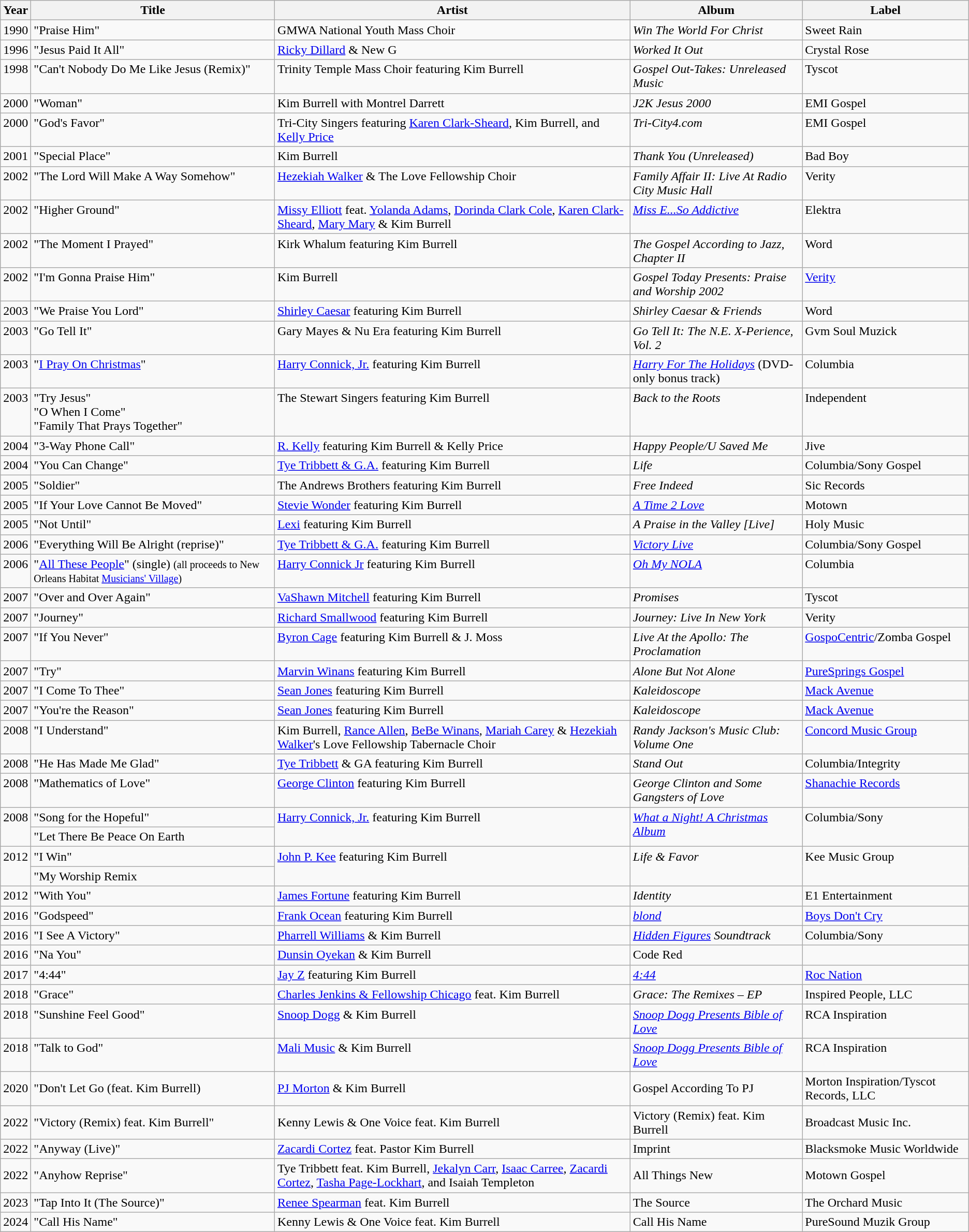<table class="wikitable">
<tr>
<th align="left" valign="top">Year</th>
<th align="left" valign="top">Title</th>
<th align="left" valign="top">Artist</th>
<th align="left" valign="top">Album</th>
<th align="left" valign="top">Label</th>
</tr>
<tr>
<td align="left" valign="top">1990</td>
<td align="left" valign="top">"Praise Him"</td>
<td align="left" valign="top">GMWA National Youth Mass Choir</td>
<td align="left" valign="top"><em>Win The World For Christ</em></td>
<td align="left" valign="top">Sweet Rain</td>
</tr>
<tr>
<td align="left" valign="top">1996</td>
<td align="left" valign="top">"Jesus Paid It All"</td>
<td align="left" valign="top"><a href='#'>Ricky Dillard</a> & New G</td>
<td align="left" valign="top"><em>Worked It Out</em></td>
<td align="left" valign="top">Crystal Rose</td>
</tr>
<tr>
<td align="left" valign="top">1998</td>
<td align="left" valign="top">"Can't Nobody Do Me Like Jesus (Remix)"</td>
<td align="left" valign="top">Trinity Temple Mass Choir featuring Kim Burrell</td>
<td align="left" valign="top"><em>Gospel Out-Takes: Unreleased Music</em></td>
<td align="left" valign="top">Tyscot</td>
</tr>
<tr>
<td align="left" valign="top">2000</td>
<td align="left" valign="top">"Woman"</td>
<td align="left" valign="top">Kim Burrell with Montrel Darrett</td>
<td align="left" valign="top"><em>J2K Jesus 2000</em></td>
<td align="left" valign="top">EMI Gospel</td>
</tr>
<tr>
<td align="left" valign="top">2000</td>
<td align="left" valign="top">"God's Favor"</td>
<td align="left" valign="top">Tri-City Singers featuring <a href='#'>Karen Clark-Sheard</a>, Kim Burrell, and <a href='#'>Kelly Price</a></td>
<td align="left" valign="top"><em>Tri-City4.com</em></td>
<td align="left" valign="top">EMI Gospel</td>
</tr>
<tr>
<td align="left" valign="top">2001</td>
<td align="left" valign="top">"Special Place"</td>
<td align="left" valign="top">Kim Burrell</td>
<td align="left" valign="top"><em>Thank You (Unreleased)</em></td>
<td align="left" valign="top">Bad Boy</td>
</tr>
<tr>
<td align="left" valign="top">2002</td>
<td align="left" valign="top">"The Lord Will Make A Way Somehow"</td>
<td align="left" valign="top"><a href='#'>Hezekiah Walker</a> & The Love Fellowship Choir</td>
<td align="left" valign="top"><em>Family Affair II: Live At Radio City Music Hall</em></td>
<td align="left" valign="top">Verity</td>
</tr>
<tr>
<td align="left" valign="top">2002</td>
<td align="left" valign="top">"Higher Ground"</td>
<td align="left" valign="top"><a href='#'>Missy Elliott</a> feat. <a href='#'>Yolanda Adams</a>, <a href='#'>Dorinda Clark Cole</a>, <a href='#'>Karen Clark-Sheard</a>, <a href='#'>Mary Mary</a> & Kim Burrell</td>
<td align="left" valign="top"><em><a href='#'>Miss E...So Addictive</a></em></td>
<td align="left" valign="top">Elektra</td>
</tr>
<tr>
<td align="left" valign="top">2002</td>
<td align="left" valign="top">"The Moment I Prayed"</td>
<td align="left" valign="top">Kirk Whalum featuring Kim Burrell</td>
<td align="left" valign="top"><em>The Gospel According to Jazz, Chapter II</em></td>
<td align="left" valign="top">Word</td>
</tr>
<tr>
<td align="left" valign="top">2002</td>
<td align="left" valign="top">"I'm Gonna Praise Him"</td>
<td align="left" valign="top">Kim Burrell</td>
<td align="left" valign="top"><em>Gospel Today Presents: Praise and Worship 2002</em></td>
<td align="left" valign="top"><a href='#'>Verity</a></td>
</tr>
<tr>
<td align="left" valign="top">2003</td>
<td align="left" valign="top">"We Praise You Lord"</td>
<td align="left" valign="top"><a href='#'>Shirley Caesar</a> featuring Kim Burrell</td>
<td align="left" valign="top"><em>Shirley Caesar & Friends</em></td>
<td align="left" valign="top">Word</td>
</tr>
<tr>
<td align="left" valign="top">2003</td>
<td align="left" valign="top">"Go Tell It"</td>
<td align="left" valign="top">Gary Mayes & Nu Era featuring Kim Burrell</td>
<td align="left" valign="top"><em>Go Tell It: The N.E. X-Perience, Vol. 2</em></td>
<td align="left" valign="top">Gvm Soul Muzick</td>
</tr>
<tr>
<td align="left" valign="top">2003</td>
<td align="left" valign="top">"<a href='#'>I Pray On Christmas</a>"</td>
<td align="left" valign="top"><a href='#'>Harry Connick, Jr.</a> featuring Kim Burrell</td>
<td align="left" valign="top"><em><a href='#'>Harry For The Holidays</a></em> (DVD-only bonus track)</td>
<td align="left" valign="top">Columbia</td>
</tr>
<tr>
<td align="left" valign="top">2003</td>
<td align="left" valign="top">"Try Jesus"<br> "O When I Come"<br> "Family That Prays Together"<br></td>
<td align="left" valign="top">The Stewart Singers featuring Kim Burrell</td>
<td align="left" valign="top"><em>Back to the Roots</em></td>
<td align="left" valign="top">Independent</td>
</tr>
<tr>
<td align="left" valign="top">2004</td>
<td align="left" valign="top">"3-Way Phone Call"</td>
<td align="left" valign="top"><a href='#'>R. Kelly</a> featuring Kim Burrell & Kelly Price</td>
<td align="left" valign="top"><em>Happy People/U Saved Me</em></td>
<td align="left" valign="top">Jive</td>
</tr>
<tr>
<td align="left" valign="top">2004</td>
<td align="left" valign="top">"You Can Change"</td>
<td align="left" valign="top"><a href='#'>Tye Tribbett & G.A.</a> featuring Kim Burrell</td>
<td align="left" valign="top"><em>Life</em></td>
<td align="left" valign="top">Columbia/Sony Gospel</td>
</tr>
<tr>
<td align="left" valign="top">2005</td>
<td align="left" valign="top">"Soldier"</td>
<td align="left" valign="top">The Andrews Brothers featuring Kim Burrell</td>
<td align="left" valign="top"><em>Free Indeed</em></td>
<td align="left" valign="top">Sic Records</td>
</tr>
<tr>
<td align="left" valign="top">2005</td>
<td align="left" valign="top">"If Your Love Cannot Be Moved"</td>
<td align="left" valign="top"><a href='#'>Stevie Wonder</a> featuring Kim Burrell</td>
<td align="left" valign="top"><em><a href='#'>A Time 2 Love</a></em></td>
<td align="left" valign="top">Motown</td>
</tr>
<tr>
<td align="left" valign="top">2005</td>
<td align="left" valign="top">"Not Until"</td>
<td align="left" valign="top"><a href='#'>Lexi</a> featuring Kim Burrell</td>
<td align="left" valign="top"><em>A Praise in the Valley [Live]</em></td>
<td align="left" valign="top">Holy Music</td>
</tr>
<tr>
<td align="left" valign="top">2006</td>
<td align="left" valign="top">"Everything Will Be Alright (reprise)"</td>
<td align="left" valign="top"><a href='#'>Tye Tribbett & G.A.</a> featuring Kim Burrell</td>
<td align="left" valign="top"><em><a href='#'>Victory Live</a></em></td>
<td align="left" valign="top">Columbia/Sony Gospel</td>
</tr>
<tr>
<td align="left" valign="top">2006</td>
<td align="left" valign="top">"<a href='#'>All These People</a>" (single) <small>(all proceeds to New Orleans Habitat <a href='#'>Musicians' Village</a>)</small></td>
<td align="left" valign="top"><a href='#'>Harry Connick Jr</a> featuring Kim Burrell</td>
<td align="left" valign="top"><em><a href='#'>Oh My NOLA</a></em></td>
<td align="left" valign="top">Columbia</td>
</tr>
<tr>
<td align="left" valign="top">2007</td>
<td align="left" valign="top">"Over and Over Again"</td>
<td align="left" valign="top"><a href='#'>VaShawn Mitchell</a> featuring Kim Burrell</td>
<td align="left" valign="top"><em>Promises</em></td>
<td align="left" valign="top">Tyscot</td>
</tr>
<tr>
<td align="left" valign="top">2007</td>
<td align="left" valign="top">"Journey"</td>
<td align="left" valign="top"><a href='#'>Richard Smallwood</a> featuring Kim Burrell</td>
<td align="left" valign="top"><em>Journey: Live In New York</em></td>
<td align="left" valign="top">Verity</td>
</tr>
<tr>
<td align="left" valign="top">2007</td>
<td align="left" valign="top">"If You Never"</td>
<td align="left" valign="top"><a href='#'>Byron Cage</a> featuring Kim Burrell & J. Moss</td>
<td align="left" valign="top"><em>Live At the Apollo: The Proclamation</em></td>
<td align="left" valign="top"><a href='#'>GospoCentric</a>/Zomba Gospel</td>
</tr>
<tr>
<td align="left" valign="top">2007</td>
<td align="left" valign="top">"Try"</td>
<td align="left" valign="top"><a href='#'>Marvin Winans</a> featuring Kim Burrell</td>
<td align="left" valign="top"><em>Alone But Not Alone</em></td>
<td align="left" valign="top"><a href='#'>PureSprings Gospel</a></td>
</tr>
<tr>
<td align="left" valign="top">2007</td>
<td align="left" valign="top">"I Come To Thee"</td>
<td align="left" valign="top"><a href='#'>Sean Jones</a> featuring Kim Burrell</td>
<td align="left" valign="top"><em>Kaleidoscope</em></td>
<td align="left" valign="top"><a href='#'>Mack Avenue</a></td>
</tr>
<tr>
<td align="left" valign="top">2007</td>
<td align="left" valign="top">"You're the Reason"</td>
<td align="left" valign="top"><a href='#'>Sean Jones</a> featuring Kim Burrell</td>
<td align="left" valign="top"><em>Kaleidoscope</em></td>
<td align="left" valign="top"><a href='#'>Mack Avenue</a></td>
</tr>
<tr>
<td align="left" valign="top">2008</td>
<td align="left" valign="top">"I Understand"</td>
<td align="left" valign="top">Kim Burrell, <a href='#'>Rance Allen</a>, <a href='#'>BeBe Winans</a>, <a href='#'>Mariah Carey</a> & <a href='#'>Hezekiah Walker</a>'s Love Fellowship Tabernacle Choir</td>
<td align="left" valign="top"><em>Randy Jackson's Music Club: Volume One</em></td>
<td align="left" valign="top"><a href='#'>Concord Music Group</a></td>
</tr>
<tr>
<td align="left" valign="top">2008</td>
<td align="left" valign="top">"He Has Made Me Glad"</td>
<td align="left" valign="top"><a href='#'>Tye Tribbett</a> & GA featuring Kim Burrell</td>
<td align="left" valign="top"><em>Stand Out</em></td>
<td align="left" valign="top">Columbia/Integrity</td>
</tr>
<tr>
<td align="left" valign="top">2008</td>
<td align="left" valign="top">"Mathematics of Love" </td>
<td align="left" valign="top"><a href='#'>George Clinton</a> featuring Kim Burrell</td>
<td align="left" valign="top"><em>George Clinton and Some Gangsters of Love</em></td>
<td align="left" valign="top"><a href='#'>Shanachie Records</a></td>
</tr>
<tr>
<td align="left" valign="top" rowspan="2">2008</td>
<td align="left" valign="top">"Song for the Hopeful"</td>
<td align="left" valign="top" rowspan="2"><a href='#'>Harry Connick, Jr.</a> featuring Kim Burrell</td>
<td align="left" valign="top" rowspan="2"><em><a href='#'>What a Night! A Christmas Album</a></em></td>
<td align="left" valign="top" rowspan="2">Columbia/Sony</td>
</tr>
<tr>
<td align="left" valign="top">"Let There Be Peace On Earth</td>
</tr>
<tr>
<td align="left" valign="top" rowspan="2">2012</td>
<td align="left" valign="top">"I Win"</td>
<td align="left" valign="top" rowspan="2"><a href='#'>John P. Kee</a> featuring Kim Burrell</td>
<td align="left" valign="top" rowspan="2"><em>Life & Favor</em></td>
<td align="left" valign="top" rowspan="2">Kee Music Group</td>
</tr>
<tr>
<td align="left" valign="top">"My Worship Remix</td>
</tr>
<tr>
<td align="left" valign="top">2012</td>
<td align="left" valign="top">"With You"</td>
<td align="left" valign="top"><a href='#'>James Fortune</a> featuring Kim Burrell</td>
<td align="left" valign="top"><em>Identity</em></td>
<td align="left" valign="top">E1 Entertainment</td>
</tr>
<tr>
<td align="left" valign="top">2016</td>
<td align="left" valign="top">"Godspeed"</td>
<td align="left" valign="top"><a href='#'>Frank Ocean</a> featuring Kim Burrell</td>
<td align="left" valign="top"><em><a href='#'>blond</a></em></td>
<td align="left" valign="top"><a href='#'>Boys Don't Cry</a></td>
</tr>
<tr>
<td align="left" valign="top">2016</td>
<td align="left" valign="top">"I See A Victory"</td>
<td align="left" valign="top"><a href='#'>Pharrell Williams</a> & Kim Burrell</td>
<td align="left" valign="top"><em><a href='#'>Hidden Figures</a> Soundtrack</em></td>
<td align="left" valign="top">Columbia/Sony</td>
</tr>
<tr>
<td align="left" valign="top">2016</td>
<td align="left" valign="top">"Na You"</td>
<td align="left" valign="top"><a href='#'>Dunsin Oyekan</a> & Kim Burrell</td>
<td align="left" valign="top">Code Red</td>
<td align="left" valign="top"></td>
</tr>
<tr>
<td>2017</td>
<td>"4:44"</td>
<td><a href='#'>Jay Z</a> featuring Kim Burrell</td>
<td><em><a href='#'>4:44</a></em></td>
<td><a href='#'>Roc Nation</a></td>
</tr>
<tr>
<td align="left" valign="top">2018</td>
<td align="left" valign="top">"Grace"</td>
<td align="left" valign="top"><a href='#'>Charles Jenkins & Fellowship Chicago</a> feat. Kim Burrell</td>
<td align="left" valign="top"><em>Grace: The Remixes – EP</em></td>
<td align="left" valign="top">Inspired People, LLC</td>
</tr>
<tr>
<td align="left" valign="top">2018</td>
<td align="left" valign="top">"Sunshine Feel Good"</td>
<td align="left" valign="top"><a href='#'>Snoop Dogg</a> & Kim Burrell</td>
<td align="left" valign="top"><em><a href='#'>Snoop Dogg Presents Bible of Love</a></em></td>
<td align="left" valign="top">RCA Inspiration</td>
</tr>
<tr>
<td align="left" valign="top">2018</td>
<td align="left" valign="top">"Talk to God"</td>
<td align="left" valign="top"><a href='#'>Mali Music</a> & Kim Burrell</td>
<td align="left" valign="top"><em><a href='#'>Snoop Dogg Presents Bible of Love</a></em></td>
<td align="left" valign="top">RCA Inspiration</td>
</tr>
<tr>
<td>2020</td>
<td>"Don't Let Go (feat. Kim Burrell)</td>
<td><a href='#'>PJ Morton</a> & Kim Burrell</td>
<td>Gospel According To PJ</td>
<td>Morton Inspiration/Tyscot Records, LLC</td>
</tr>
<tr>
<td>2022</td>
<td>"Victory (Remix) feat. Kim Burrell"</td>
<td>Kenny Lewis & One Voice feat. Kim Burrell</td>
<td>Victory (Remix) feat. Kim Burrell</td>
<td>Broadcast Music Inc.</td>
</tr>
<tr>
<td>2022</td>
<td>"Anyway (Live)"</td>
<td><a href='#'>Zacardi Cortez</a> feat. Pastor Kim Burrell</td>
<td>Imprint</td>
<td>Blacksmoke Music Worldwide</td>
</tr>
<tr>
<td>2022</td>
<td>"Anyhow Reprise"</td>
<td>Tye Tribbett feat. Kim Burrell, <a href='#'>Jekalyn Carr</a>, <a href='#'>Isaac Carree</a>, <a href='#'>Zacardi Cortez</a>, <a href='#'>Tasha Page-Lockhart</a>, and Isaiah Templeton</td>
<td>All Things New</td>
<td>Motown Gospel</td>
</tr>
<tr>
<td>2023</td>
<td>"Tap Into It (The Source)"</td>
<td><a href='#'>Renee Spearman</a> feat. Kim Burrell</td>
<td>The Source</td>
<td>The Orchard Music</td>
</tr>
<tr>
<td>2024</td>
<td>"Call His Name"</td>
<td>Kenny Lewis & One Voice feat. Kim Burrell</td>
<td>Call His Name</td>
<td>PureSound Muzik Group</td>
</tr>
</table>
